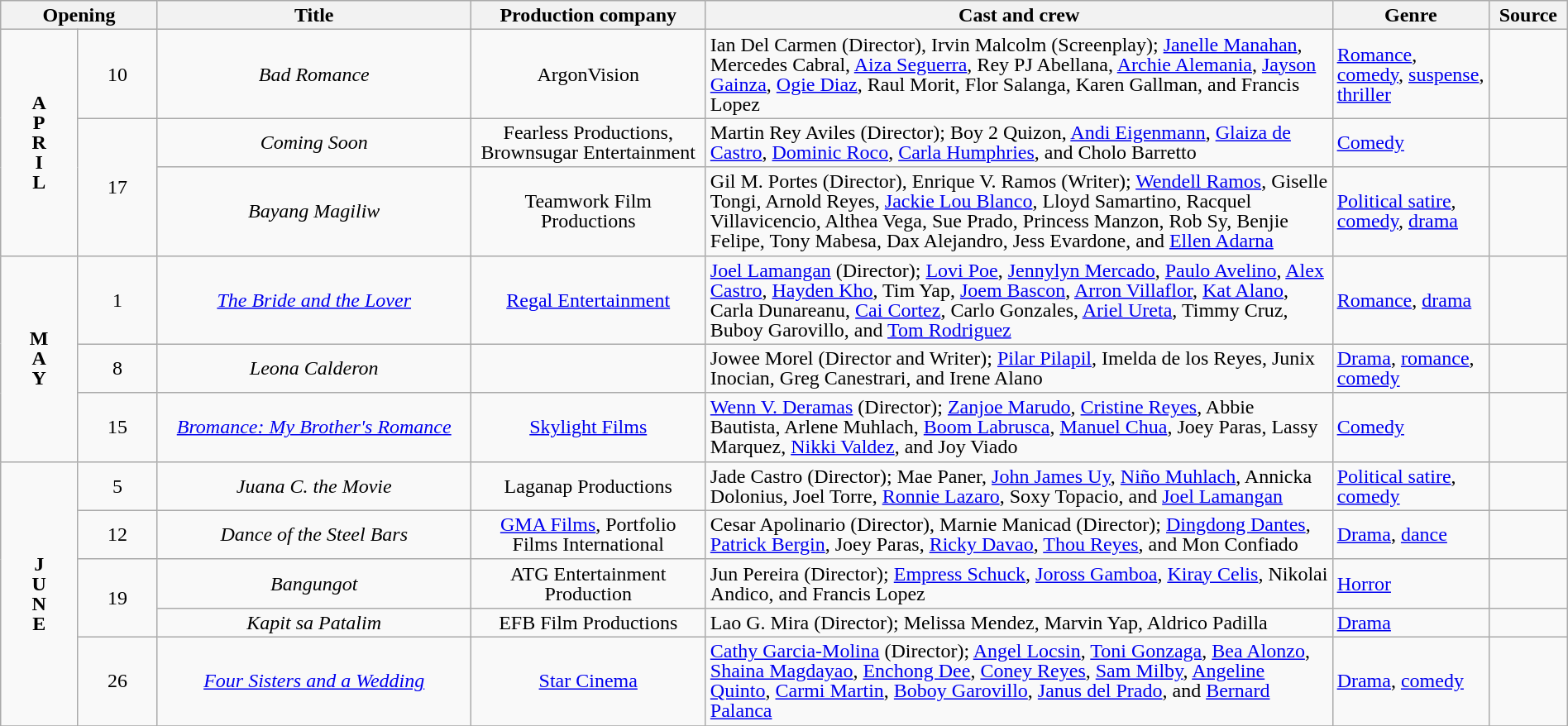<table class="wikitable" style="text-align:center; font-size:100%; line-height:16px;" width="100%">
<tr>
<th colspan="2">Opening</th>
<th style="width:20%;">Title</th>
<th style="width:15%;">Production company</th>
<th style="width:40%;">Cast and crew</th>
<th style="width:10%;">Genre</th>
<th style="width:05%;">Source</th>
</tr>
<tr>
<td rowspan="3"><strong>A</strong><br><strong>P</strong><br><strong>R</strong><br><strong>I</strong><br><strong>L</strong></td>
<td>10</td>
<td><em>Bad Romance</em></td>
<td>ArgonVision</td>
<td style="text-align:left;">Ian Del Carmen (Director), Irvin Malcolm (Screenplay); <a href='#'>Janelle Manahan</a>, Mercedes Cabral, <a href='#'>Aiza Seguerra</a>, Rey PJ Abellana, <a href='#'>Archie Alemania</a>, <a href='#'>Jayson Gainza</a>, <a href='#'>Ogie Diaz</a>, Raul Morit, Flor Salanga, Karen Gallman, and Francis Lopez</td>
<td style="text-align:left;"><a href='#'>Romance</a>, <a href='#'>comedy</a>, <a href='#'>suspense</a>, <a href='#'>thriller</a></td>
<td></td>
</tr>
<tr>
<td rowspan="2">17</td>
<td><em>Coming Soon</em></td>
<td>Fearless Productions, Brownsugar Entertainment</td>
<td style="text-align:left;">Martin Rey Aviles (Director); Boy 2 Quizon, <a href='#'>Andi Eigenmann</a>, <a href='#'>Glaiza de Castro</a>, <a href='#'>Dominic Roco</a>, <a href='#'>Carla Humphries</a>, and Cholo Barretto</td>
<td style="text-align:left;"><a href='#'>Comedy</a></td>
<td></td>
</tr>
<tr>
<td><em>Bayang Magiliw</em></td>
<td>Teamwork Film Productions</td>
<td style="text-align:left;">Gil M. Portes (Director), Enrique V. Ramos (Writer); <a href='#'>Wendell Ramos</a>, Giselle Tongi, Arnold Reyes, <a href='#'>Jackie Lou Blanco</a>, Lloyd Samartino, Racquel Villavicencio, Althea Vega, Sue Prado, Princess Manzon, Rob Sy, Benjie Felipe, Tony Mabesa, Dax Alejandro, Jess Evardone, and <a href='#'>Ellen Adarna</a></td>
<td style="text-align:left;"><a href='#'>Political satire</a>, <a href='#'>comedy</a>, <a href='#'>drama</a></td>
<td></td>
</tr>
<tr>
<td rowspan="3"><strong>M</strong><br><strong>A</strong><br><strong>Y</strong></td>
<td>1</td>
<td><em><a href='#'>The Bride and the Lover</a></em></td>
<td><a href='#'>Regal Entertainment</a></td>
<td style="text-align:left;"><a href='#'>Joel Lamangan</a> (Director); <a href='#'>Lovi Poe</a>, <a href='#'>Jennylyn Mercado</a>, <a href='#'>Paulo Avelino</a>, <a href='#'>Alex Castro</a>, <a href='#'>Hayden Kho</a>, Tim Yap, <a href='#'>Joem Bascon</a>, <a href='#'>Arron Villaflor</a>, <a href='#'>Kat Alano</a>, Carla Dunareanu, <a href='#'>Cai Cortez</a>, Carlo Gonzales, <a href='#'>Ariel Ureta</a>, Timmy Cruz, Buboy Garovillo, and <a href='#'>Tom Rodriguez</a></td>
<td style="text-align:left;"><a href='#'>Romance</a>, <a href='#'>drama</a></td>
<td></td>
</tr>
<tr>
<td>8</td>
<td><em>Leona Calderon</em></td>
<td></td>
<td style="text-align:left;">Jowee Morel (Director and Writer); <a href='#'>Pilar Pilapil</a>, Imelda de los Reyes, Junix Inocian, Greg Canestrari, and Irene Alano</td>
<td style="text-align:left;"><a href='#'>Drama</a>, <a href='#'>romance</a>, <a href='#'>comedy</a></td>
<td></td>
</tr>
<tr>
<td>15</td>
<td><em><a href='#'>Bromance: My Brother's Romance</a></em></td>
<td><a href='#'>Skylight Films</a></td>
<td style="text-align:left;"><a href='#'>Wenn V. Deramas</a> (Director); <a href='#'>Zanjoe Marudo</a>, <a href='#'>Cristine Reyes</a>, Abbie Bautista, Arlene Muhlach, <a href='#'>Boom Labrusca</a>, <a href='#'>Manuel Chua</a>, Joey Paras, Lassy Marquez, <a href='#'>Nikki Valdez</a>, and Joy Viado</td>
<td style="text-align:left;"><a href='#'>Comedy</a></td>
<td></td>
</tr>
<tr>
<td rowspan="5"><strong>J</strong><br><strong>U</strong><br><strong>N</strong><br><strong>E</strong></td>
<td>5</td>
<td><em>Juana C. the Movie</em></td>
<td>Laganap Productions</td>
<td style="text-align:left;">Jade Castro (Director); Mae Paner, <a href='#'>John James Uy</a>, <a href='#'>Niño Muhlach</a>, Annicka Dolonius, Joel Torre, <a href='#'>Ronnie Lazaro</a>, Soxy Topacio, and <a href='#'>Joel Lamangan</a></td>
<td style="text-align:left;"><a href='#'>Political satire</a>, <a href='#'>comedy</a></td>
<td></td>
</tr>
<tr>
<td>12</td>
<td><em>Dance of the Steel Bars</em></td>
<td><a href='#'>GMA Films</a>, Portfolio Films International</td>
<td style="text-align:left;">Cesar Apolinario (Director), Marnie Manicad (Director); <a href='#'>Dingdong Dantes</a>, <a href='#'>Patrick Bergin</a>, Joey Paras, <a href='#'>Ricky Davao</a>, <a href='#'>Thou Reyes</a>, and Mon Confiado</td>
<td style="text-align:left;"><a href='#'>Drama</a>, <a href='#'>dance</a></td>
<td></td>
</tr>
<tr>
<td rowspan="2">19</td>
<td><em>Bangungot</em></td>
<td>ATG Entertainment Production</td>
<td style="text-align:left;">Jun Pereira (Director); <a href='#'>Empress Schuck</a>, <a href='#'>Joross Gamboa</a>, <a href='#'>Kiray Celis</a>, Nikolai Andico, and Francis Lopez</td>
<td style="text-align:left;"><a href='#'>Horror</a></td>
<td></td>
</tr>
<tr>
<td><em>Kapit sa Patalim</em></td>
<td>EFB Film Productions</td>
<td style="text-align:left;">Lao G. Mira (Director); Melissa Mendez, Marvin Yap, Aldrico Padilla</td>
<td style="text-align:left;"><a href='#'>Drama</a></td>
<td></td>
</tr>
<tr>
<td>26</td>
<td><em><a href='#'>Four Sisters and a Wedding</a></em></td>
<td><a href='#'>Star Cinema</a></td>
<td style="text-align:left;"><a href='#'>Cathy Garcia-Molina</a> (Director); <a href='#'>Angel Locsin</a>, <a href='#'>Toni Gonzaga</a>, <a href='#'>Bea Alonzo</a>, <a href='#'>Shaina Magdayao</a>, <a href='#'>Enchong Dee</a>, <a href='#'>Coney Reyes</a>, <a href='#'>Sam Milby</a>, <a href='#'>Angeline Quinto</a>, <a href='#'>Carmi Martin</a>, <a href='#'>Boboy Garovillo</a>, <a href='#'>Janus del Prado</a>, and <a href='#'>Bernard Palanca</a></td>
<td style="text-align:left;"><a href='#'>Drama</a>, <a href='#'>comedy</a></td>
<td></td>
</tr>
<tr>
</tr>
</table>
